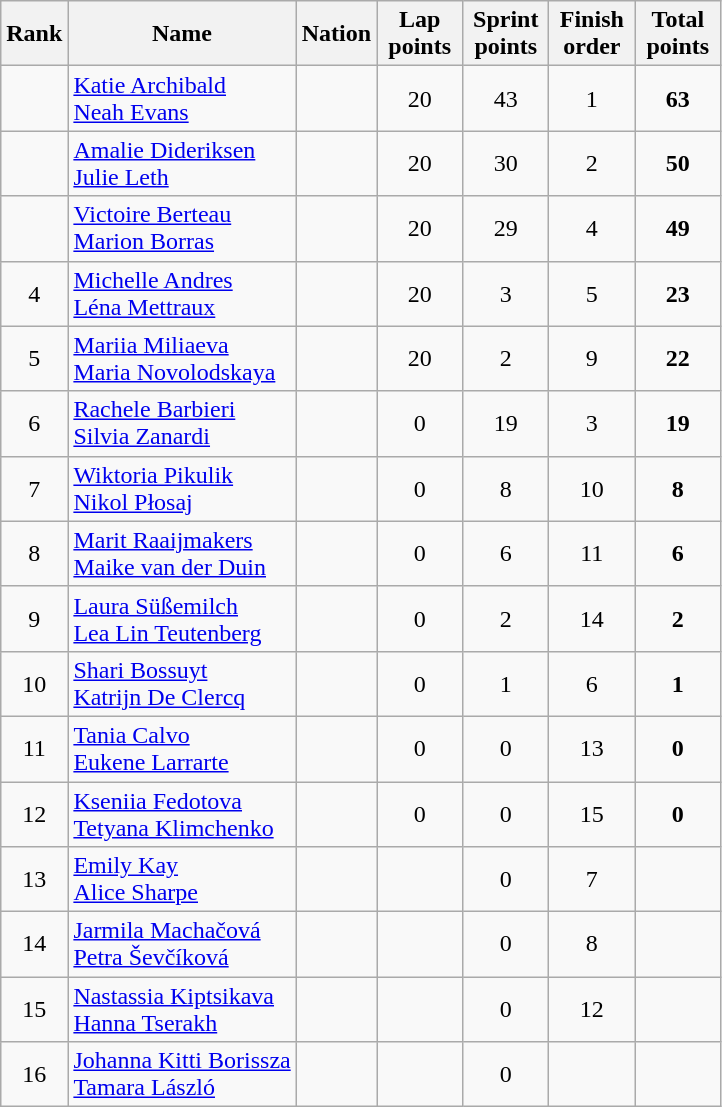<table class="wikitable sortable" style="text-align:center">
<tr>
<th>Rank</th>
<th>Name</th>
<th>Nation</th>
<th width=50>Lap points</th>
<th width=50>Sprint points</th>
<th width=50>Finish order</th>
<th width=50>Total points</th>
</tr>
<tr>
<td></td>
<td align=left><a href='#'>Katie Archibald</a><br><a href='#'>Neah Evans</a></td>
<td align=left></td>
<td>20</td>
<td>43</td>
<td>1</td>
<td><strong>63</strong></td>
</tr>
<tr>
<td></td>
<td align=left><a href='#'>Amalie Dideriksen</a><br><a href='#'>Julie Leth</a></td>
<td align=left></td>
<td>20</td>
<td>30</td>
<td>2</td>
<td><strong>50</strong></td>
</tr>
<tr>
<td></td>
<td align=left><a href='#'>Victoire Berteau</a><br><a href='#'>Marion Borras</a></td>
<td align=left></td>
<td>20</td>
<td>29</td>
<td>4</td>
<td><strong>49</strong></td>
</tr>
<tr>
<td>4</td>
<td align=left><a href='#'>Michelle Andres</a><br><a href='#'>Léna Mettraux</a></td>
<td align=left></td>
<td>20</td>
<td>3</td>
<td>5</td>
<td><strong>23</strong></td>
</tr>
<tr>
<td>5</td>
<td align=left><a href='#'>Mariia Miliaeva</a><br><a href='#'>Maria Novolodskaya</a></td>
<td align=left></td>
<td>20</td>
<td>2</td>
<td>9</td>
<td><strong>22</strong></td>
</tr>
<tr>
<td>6</td>
<td align=left><a href='#'>Rachele Barbieri</a><br><a href='#'>Silvia Zanardi</a></td>
<td align=left></td>
<td>0</td>
<td>19</td>
<td>3</td>
<td><strong>19</strong></td>
</tr>
<tr>
<td>7</td>
<td align=left><a href='#'>Wiktoria Pikulik</a><br><a href='#'>Nikol Płosaj</a></td>
<td align=left></td>
<td>0</td>
<td>8</td>
<td>10</td>
<td><strong>8</strong></td>
</tr>
<tr>
<td>8</td>
<td align=left><a href='#'>Marit Raaijmakers</a><br><a href='#'>Maike van der Duin</a></td>
<td align=left></td>
<td>0</td>
<td>6</td>
<td>11</td>
<td><strong>6</strong></td>
</tr>
<tr>
<td>9</td>
<td align=left><a href='#'>Laura Süßemilch</a><br><a href='#'>Lea Lin Teutenberg</a></td>
<td align=left></td>
<td>0</td>
<td>2</td>
<td>14</td>
<td><strong>2</strong></td>
</tr>
<tr>
<td>10</td>
<td align=left><a href='#'>Shari Bossuyt</a><br><a href='#'>Katrijn De Clercq</a></td>
<td align=left></td>
<td>0</td>
<td>1</td>
<td>6</td>
<td><strong>1</strong></td>
</tr>
<tr>
<td>11</td>
<td align=left><a href='#'>Tania Calvo</a><br><a href='#'>Eukene Larrarte</a></td>
<td align=left></td>
<td>0</td>
<td>0</td>
<td>13</td>
<td><strong>0</strong></td>
</tr>
<tr>
<td>12</td>
<td align=left><a href='#'>Kseniia Fedotova</a><br><a href='#'>Tetyana Klimchenko</a></td>
<td align=left></td>
<td>0</td>
<td>0</td>
<td>15</td>
<td><strong>0</strong></td>
</tr>
<tr>
<td>13</td>
<td align=left><a href='#'>Emily Kay</a><br><a href='#'>Alice Sharpe</a></td>
<td align=left></td>
<td></td>
<td>0</td>
<td>7</td>
<td><strong></strong></td>
</tr>
<tr>
<td>14</td>
<td align=left><a href='#'>Jarmila Machačová</a><br><a href='#'>Petra Ševčíková</a></td>
<td align=left></td>
<td></td>
<td>0</td>
<td>8</td>
<td><strong></strong></td>
</tr>
<tr>
<td>15</td>
<td align=left><a href='#'>Nastassia Kiptsikava</a><br><a href='#'>Hanna Tserakh</a></td>
<td align=left></td>
<td></td>
<td>0</td>
<td>12</td>
<td><strong></strong></td>
</tr>
<tr>
<td>16</td>
<td align=left><a href='#'>Johanna Kitti Borissza</a><br><a href='#'>Tamara László</a></td>
<td align=left></td>
<td></td>
<td>0</td>
<td></td>
<td></td>
</tr>
</table>
